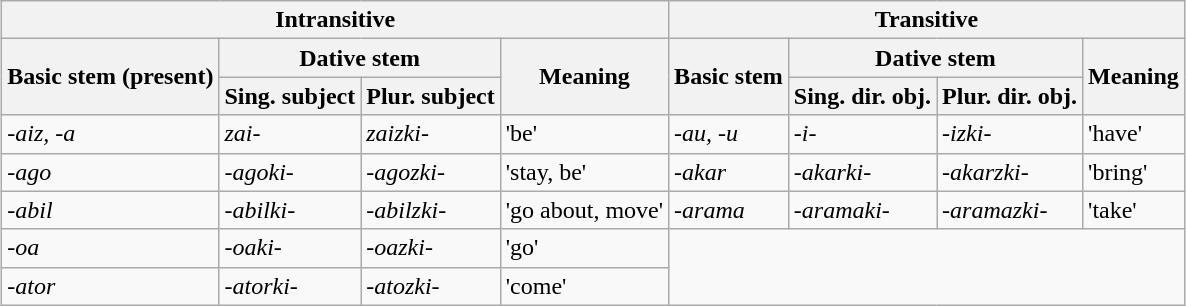<table class="wikitable" style="margin: 1em auto 1em auto">
<tr>
<th colspan=4 align="center">Intransitive</th>
<th colspan=4 align="center">Transitive</th>
</tr>
<tr>
<th rowspan=2 align="center">Basic stem (present)</th>
<th colspan=2 align="center">Dative stem</th>
<th rowspan=2 align="center">Meaning</th>
<th rowspan=2 align="center">Basic stem</th>
<th colspan=2 align="center">Dative stem</th>
<th rowspan=2 align="center">Meaning</th>
</tr>
<tr>
<th align="center">Sing. subject</th>
<th align="center">Plur. subject</th>
<th align="center">Sing. dir. obj.</th>
<th align="center">Plur. dir. obj.</th>
</tr>
<tr>
<td><em>-aiz, -a</em></td>
<td><em>zai-</em></td>
<td><em>zaizki-</em></td>
<td>'be'</td>
<td><em>-au, -u</em></td>
<td><em>-i-</em></td>
<td><em>-izki-</em></td>
<td>'have'</td>
</tr>
<tr>
<td><em>-ago</em></td>
<td><em>-agoki-</em></td>
<td><em>-agozki-</em></td>
<td>'stay, be'</td>
<td><em>-akar</em></td>
<td><em>-akarki-</em></td>
<td><em>-akarzki-</em></td>
<td>'bring'</td>
</tr>
<tr>
<td><em>-abil</em></td>
<td><em>-abilki-</em></td>
<td><em>-abilzki-</em></td>
<td>'go about, move'</td>
<td><em>-arama</em></td>
<td><em>-aramaki-</em></td>
<td><em>-aramazki-</em></td>
<td>'take'</td>
</tr>
<tr>
<td><em>-oa</em></td>
<td><em>-oaki-</em></td>
<td><em>-oazki-</em></td>
<td>'go'</td>
</tr>
<tr>
<td><em>-ator</em></td>
<td><em>-atorki-</em></td>
<td><em>-atozki-</em></td>
<td>'come'</td>
</tr>
</table>
